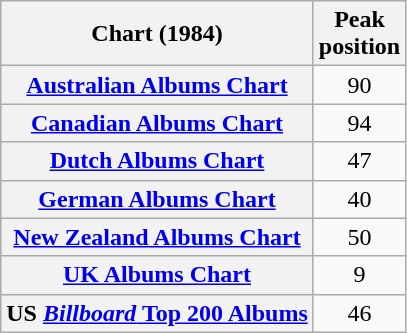<table class="wikitable sortable plainrowheaders">
<tr>
<th>Chart (1984)</th>
<th>Peak<br>position</th>
</tr>
<tr>
<th scope="row"><a href='#'>Australian Albums Chart</a></th>
<td style="text-align:center;">90</td>
</tr>
<tr>
<th scope="row"><a href='#'>Canadian Albums Chart</a></th>
<td style="text-align:center;">94</td>
</tr>
<tr>
<th scope="row"><a href='#'>Dutch Albums Chart</a></th>
<td style="text-align:center;">47</td>
</tr>
<tr>
<th scope="row"><a href='#'>German Albums Chart</a></th>
<td style="text-align:center;">40</td>
</tr>
<tr>
<th scope="row"><a href='#'>New Zealand Albums Chart</a></th>
<td style="text-align:center;">50</td>
</tr>
<tr>
<th scope="row"><a href='#'>UK Albums Chart</a></th>
<td style="text-align:center;">9</td>
</tr>
<tr>
<th scope="row">US <a href='#'><em>Billboard</em> Top 200 Albums</a></th>
<td style="text-align:center;">46</td>
</tr>
</table>
